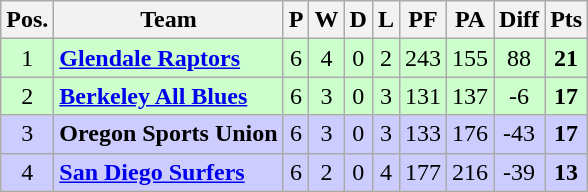<table class="wikitable" style="text-align: center;">
<tr>
<th>Pos.</th>
<th>Team</th>
<th>P</th>
<th>W</th>
<th>D</th>
<th>L</th>
<th>PF</th>
<th>PA</th>
<th>Diff</th>
<th>Pts</th>
</tr>
<tr bgcolor="ccffcc">
<td>1</td>
<td align="left"><a href='#'><strong>Glendale Raptors</strong></a></td>
<td>6</td>
<td>4</td>
<td>0</td>
<td>2</td>
<td>243</td>
<td>155</td>
<td>88</td>
<td><strong>21</strong></td>
</tr>
<tr bgcolor="ccffcc">
<td>2</td>
<td align="left"><strong><a href='#'>Berkeley All Blues</a></strong></td>
<td>6</td>
<td>3</td>
<td>0</td>
<td>3</td>
<td>131</td>
<td>137</td>
<td>-6</td>
<td><strong>17</strong></td>
</tr>
<tr bgcolor="ccccff">
<td>3</td>
<td align="left"><strong>Oregon Sports Union</strong></td>
<td>6</td>
<td>3</td>
<td>0</td>
<td>3</td>
<td>133</td>
<td>176</td>
<td>-43</td>
<td><strong>17</strong></td>
</tr>
<tr bgcolor="ccccff">
<td>4</td>
<td align="left"><strong><a href='#'>San Diego Surfers</a></strong></td>
<td>6</td>
<td>2</td>
<td>0</td>
<td>4</td>
<td>177</td>
<td>216</td>
<td>-39</td>
<td><strong>13</strong></td>
</tr>
</table>
